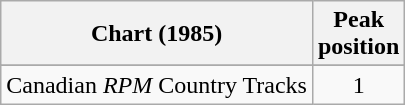<table class="wikitable sortable">
<tr>
<th align="left">Chart (1985)</th>
<th align="center">Peak<br>position</th>
</tr>
<tr>
</tr>
<tr>
<td align="left">Canadian <em>RPM</em> Country Tracks</td>
<td align="center">1</td>
</tr>
</table>
